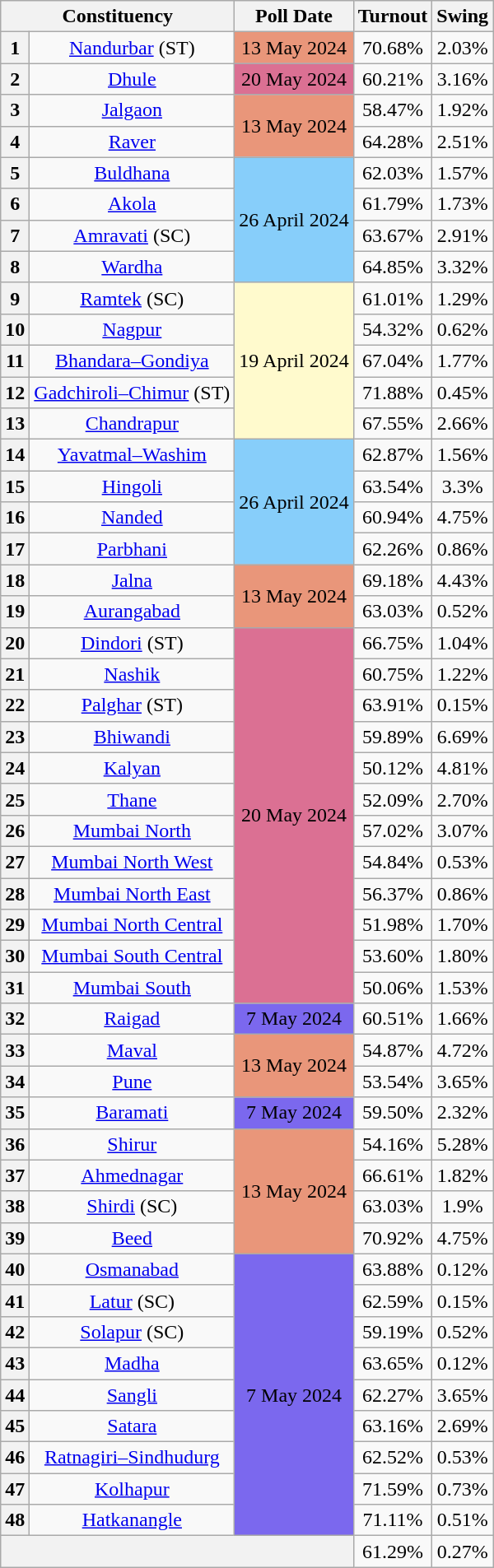<table class="wikitable sortable" style="text-align:center;">
<tr>
<th colspan="2">Constituency</th>
<th>Poll Date</th>
<th>Turnout</th>
<th>Swing</th>
</tr>
<tr>
<th>1</th>
<td><a href='#'>Nandurbar</a> (ST)</td>
<td bgcolor=#E9967A>13 May 2024</td>
<td>70.68%</td>
<td>2.03%</td>
</tr>
<tr>
<th>2</th>
<td><a href='#'>Dhule</a></td>
<td bgcolor=#DB7093>20 May 2024</td>
<td>60.21%</td>
<td>3.16%</td>
</tr>
<tr>
<th>3</th>
<td><a href='#'>Jalgaon</a></td>
<td rowspan="2" bgcolor=#E9967A>13 May 2024</td>
<td>58.47%</td>
<td>1.92%</td>
</tr>
<tr>
<th>4</th>
<td><a href='#'>Raver</a></td>
<td>64.28%</td>
<td>2.51%</td>
</tr>
<tr>
<th>5</th>
<td><a href='#'>Buldhana</a></td>
<td rowspan="4" bgcolor=#87CEFA>26 April 2024</td>
<td>62.03%</td>
<td>1.57%</td>
</tr>
<tr>
<th>6</th>
<td><a href='#'>Akola</a></td>
<td>61.79%</td>
<td>1.73%</td>
</tr>
<tr>
<th>7</th>
<td><a href='#'>Amravati</a> (SC)</td>
<td>63.67%</td>
<td>2.91%</td>
</tr>
<tr>
<th>8</th>
<td><a href='#'>Wardha</a></td>
<td>64.85%</td>
<td>3.32%</td>
</tr>
<tr>
<th>9</th>
<td><a href='#'>Ramtek</a> (SC)</td>
<td rowspan="5" bgcolor=#FFFACD>19 April 2024</td>
<td>61.01%</td>
<td>1.29%</td>
</tr>
<tr>
<th>10</th>
<td><a href='#'>Nagpur</a></td>
<td>54.32%</td>
<td>0.62%</td>
</tr>
<tr>
<th>11</th>
<td><a href='#'>Bhandara–Gondiya</a></td>
<td>67.04%</td>
<td>1.77%</td>
</tr>
<tr>
<th>12</th>
<td><a href='#'>Gadchiroli–Chimur</a> (ST)</td>
<td>71.88%</td>
<td>0.45%</td>
</tr>
<tr>
<th>13</th>
<td><a href='#'>Chandrapur</a></td>
<td>67.55%</td>
<td>2.66%</td>
</tr>
<tr>
<th>14</th>
<td><a href='#'>Yavatmal–Washim</a></td>
<td rowspan="4" bgcolor=#87CEFA>26 April 2024</td>
<td>62.87%</td>
<td>1.56%</td>
</tr>
<tr>
<th>15</th>
<td><a href='#'>Hingoli</a></td>
<td>63.54%</td>
<td>3.3%</td>
</tr>
<tr>
<th>16</th>
<td><a href='#'>Nanded</a></td>
<td>60.94%</td>
<td>4.75%</td>
</tr>
<tr>
<th>17</th>
<td><a href='#'>Parbhani</a></td>
<td>62.26%</td>
<td>0.86%</td>
</tr>
<tr>
<th>18</th>
<td><a href='#'>Jalna</a></td>
<td rowspan="2" bgcolor=#E9967A>13 May 2024</td>
<td>69.18%</td>
<td>4.43%</td>
</tr>
<tr>
<th>19</th>
<td><a href='#'>Aurangabad</a></td>
<td>63.03%</td>
<td>0.52%</td>
</tr>
<tr>
<th>20</th>
<td><a href='#'>Dindori</a> (ST)</td>
<td rowspan="12" bgcolor=#DB7093>20 May 2024</td>
<td>66.75%</td>
<td>1.04%</td>
</tr>
<tr>
<th>21</th>
<td><a href='#'>Nashik</a></td>
<td>60.75%</td>
<td>1.22%</td>
</tr>
<tr>
<th>22</th>
<td><a href='#'>Palghar</a> (ST)</td>
<td>63.91%</td>
<td>0.15%</td>
</tr>
<tr>
<th>23</th>
<td><a href='#'>Bhiwandi</a></td>
<td>59.89%</td>
<td>6.69%</td>
</tr>
<tr>
<th>24</th>
<td><a href='#'>Kalyan</a></td>
<td>50.12%</td>
<td>4.81%</td>
</tr>
<tr>
<th>25</th>
<td><a href='#'>Thane</a></td>
<td>52.09%</td>
<td>2.70%</td>
</tr>
<tr>
<th>26</th>
<td><a href='#'>Mumbai North</a></td>
<td>57.02%</td>
<td>3.07%</td>
</tr>
<tr>
<th>27</th>
<td><a href='#'>Mumbai North West</a></td>
<td>54.84%</td>
<td>0.53%</td>
</tr>
<tr>
<th>28</th>
<td><a href='#'>Mumbai North East</a></td>
<td>56.37%</td>
<td>0.86%</td>
</tr>
<tr>
<th>29</th>
<td><a href='#'>Mumbai North Central</a></td>
<td>51.98%</td>
<td>1.70%</td>
</tr>
<tr>
<th>30</th>
<td><a href='#'>Mumbai South Central</a></td>
<td>53.60%</td>
<td>1.80%</td>
</tr>
<tr>
<th>31</th>
<td><a href='#'>Mumbai South</a></td>
<td>50.06%</td>
<td>1.53%</td>
</tr>
<tr>
<th>32</th>
<td><a href='#'>Raigad</a></td>
<td bgcolor=#7B68EE>7 May 2024</td>
<td>60.51%</td>
<td>1.66%</td>
</tr>
<tr>
<th>33</th>
<td><a href='#'>Maval</a></td>
<td rowspan="2" bgcolor=#E9967A>13 May 2024</td>
<td>54.87%</td>
<td>4.72%</td>
</tr>
<tr>
<th>34</th>
<td><a href='#'>Pune</a></td>
<td>53.54%</td>
<td>3.65%</td>
</tr>
<tr>
<th>35</th>
<td><a href='#'>Baramati</a></td>
<td bgcolor=#7B68EE>7 May 2024</td>
<td>59.50%</td>
<td>2.32%</td>
</tr>
<tr>
<th>36</th>
<td><a href='#'>Shirur</a></td>
<td rowspan="4" bgcolor=#E9967A>13 May 2024</td>
<td>54.16%</td>
<td>5.28%</td>
</tr>
<tr>
<th>37</th>
<td><a href='#'>Ahmednagar</a></td>
<td>66.61%</td>
<td>1.82%</td>
</tr>
<tr>
<th>38</th>
<td><a href='#'>Shirdi</a> (SC)</td>
<td>63.03%</td>
<td>1.9%</td>
</tr>
<tr>
<th>39</th>
<td><a href='#'>Beed</a></td>
<td>70.92%</td>
<td>4.75%</td>
</tr>
<tr>
<th>40</th>
<td><a href='#'>Osmanabad</a></td>
<td rowspan="9" bgcolor=#7B68EE>7 May 2024</td>
<td>63.88%</td>
<td>0.12%</td>
</tr>
<tr>
<th>41</th>
<td><a href='#'>Latur</a> (SC)</td>
<td>62.59%</td>
<td>0.15%</td>
</tr>
<tr>
<th>42</th>
<td><a href='#'>Solapur</a> (SC)</td>
<td>59.19%</td>
<td>0.52%</td>
</tr>
<tr>
<th>43</th>
<td><a href='#'>Madha</a></td>
<td>63.65%</td>
<td>0.12%</td>
</tr>
<tr>
<th>44</th>
<td><a href='#'>Sangli</a></td>
<td>62.27%</td>
<td>3.65%</td>
</tr>
<tr>
<th>45</th>
<td><a href='#'>Satara</a></td>
<td>63.16%</td>
<td>2.69%</td>
</tr>
<tr>
<th>46</th>
<td><a href='#'>Ratnagiri–Sindhudurg</a></td>
<td>62.52%</td>
<td>0.53%</td>
</tr>
<tr>
<th>47</th>
<td><a href='#'>Kolhapur</a></td>
<td>71.59%</td>
<td>0.73%</td>
</tr>
<tr>
<th>48</th>
<td><a href='#'>Hatkanangle</a></td>
<td>71.11%</td>
<td>0.51%</td>
</tr>
<tr>
<th colspan="3"></th>
<td>61.29%</td>
<td>0.27%</td>
</tr>
</table>
